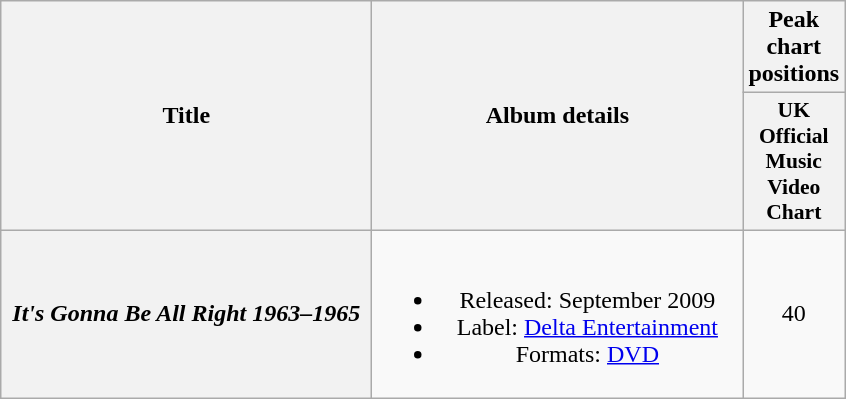<table class="wikitable plainrowheaders" style="text-align:center;">
<tr>
<th rowspan="2" scope="col" style="width:15em;">Title</th>
<th rowspan="2" scope="col" style="width:15em;">Album details</th>
<th>Peak chart positions</th>
</tr>
<tr>
<th scope="col" style="width:2em;font-size:90%;">UK Official Music Video Chart<br></th>
</tr>
<tr>
<th scope="row"><em>It's Gonna Be All Right 1963–1965</em></th>
<td><br><ul><li>Released: September 2009</li><li>Label: <a href='#'>Delta Entertainment</a></li><li>Formats: <a href='#'>DVD</a></li></ul></td>
<td>40</td>
</tr>
</table>
